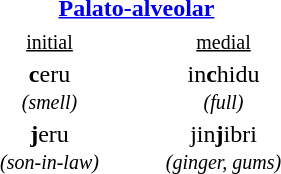<table class="mw-collapsible mw-collapsed">
<tr>
<th colspan="2" style="width: 14em; text-align:center;"><a href='#'>Palato-alveolar</a></th>
</tr>
<tr>
<td style="width: 7em; text-align:center;"><small><u>initial</u></small></td>
<td style="width: 7em; text-align:center;"><small><u>medial</u></small></td>
</tr>
<tr>
<td style="text-align:center;"><strong>c</strong>eru<br><em><small>(smell)</small></em></td>
<td style="text-align:center;">in<strong>c</strong>hidu<br><em><small>(full)</small></em></td>
</tr>
<tr>
<td style="text-align:center;"><strong>j</strong>eru<br><em><small>(son-in-law)</small></em></td>
<td style="text-align:center;">jin<strong>j</strong>ibri<br><small><em>(ginger, gums)</em></small></td>
</tr>
</table>
